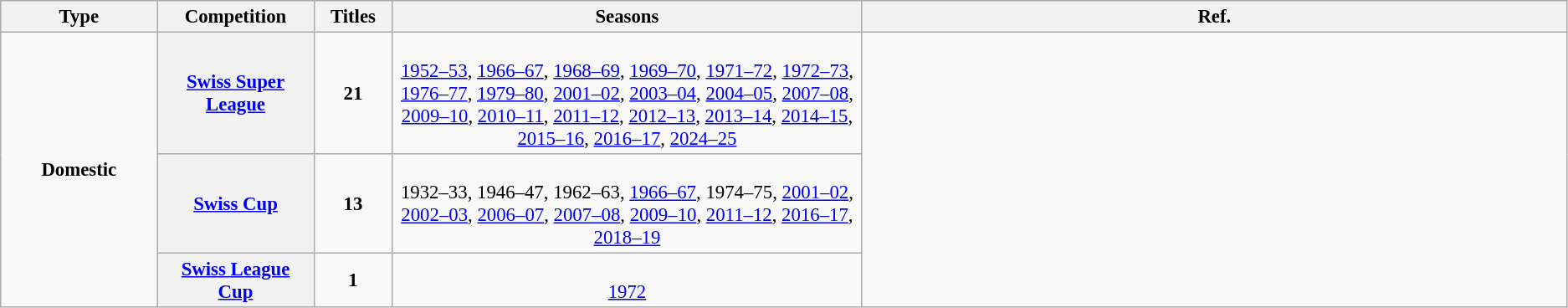<table class="wikitable plainrowheaders" style="font-size:95%; text-align:center;">
<tr>
<th style="width: 10%;">Type</th>
<th style="width: 10%;">Competition</th>
<th style="width: 5%;">Titles</th>
<th style="width: 30%;">Seasons</th>
<th>Ref.</th>
</tr>
<tr>
<td rowspan="3"><strong>Domestic</strong></td>
<th scope=col><a href='#'>Swiss Super League</a></th>
<td><strong>21</strong></td>
<td><br><a href='#'>1952–53</a>, <a href='#'>1966–67</a>, <a href='#'>1968–69</a>, <a href='#'>1969–70</a>, <a href='#'>1971–72</a>, <a href='#'>1972–73</a>, <a href='#'>1976–77</a>, <a href='#'>1979–80</a>, <a href='#'>2001–02</a>, <a href='#'>2003–04</a>, 
<a href='#'>2004–05</a>, 
<a href='#'>2007–08</a>, 
<a href='#'>2009–10</a>, 
<a href='#'>2010–11</a>, 
<a href='#'>2011–12</a>, 
<a href='#'>2012–13</a>, 
<a href='#'>2013–14</a>, 
<a href='#'>2014–15</a>, 
<a href='#'>2015–16</a>, 
<a href='#'>2016–17</a>, <a href='#'>2024–25</a></td>
<td rowspan="3"></td>
</tr>
<tr>
<th scope="col"><a href='#'>Swiss Cup</a></th>
<td><strong>13</strong></td>
<td><br>1932–33, 
1946–47, 
1962–63, 
<a href='#'>1966–67</a>, 
1974–75, 
<a href='#'>2001–02</a>, <a href='#'>2002–03</a>, <a href='#'>2006–07</a>, <a href='#'>2007–08</a>, <a href='#'>2009–10</a>, <a href='#'>2011–12</a>, <a href='#'>2016–17</a>, <a href='#'>2018–19</a></td>
</tr>
<tr>
<th scope="col"><a href='#'>Swiss League Cup</a></th>
<td><strong>1</strong></td>
<td><br><a href='#'>1972</a></td>
</tr>
</table>
